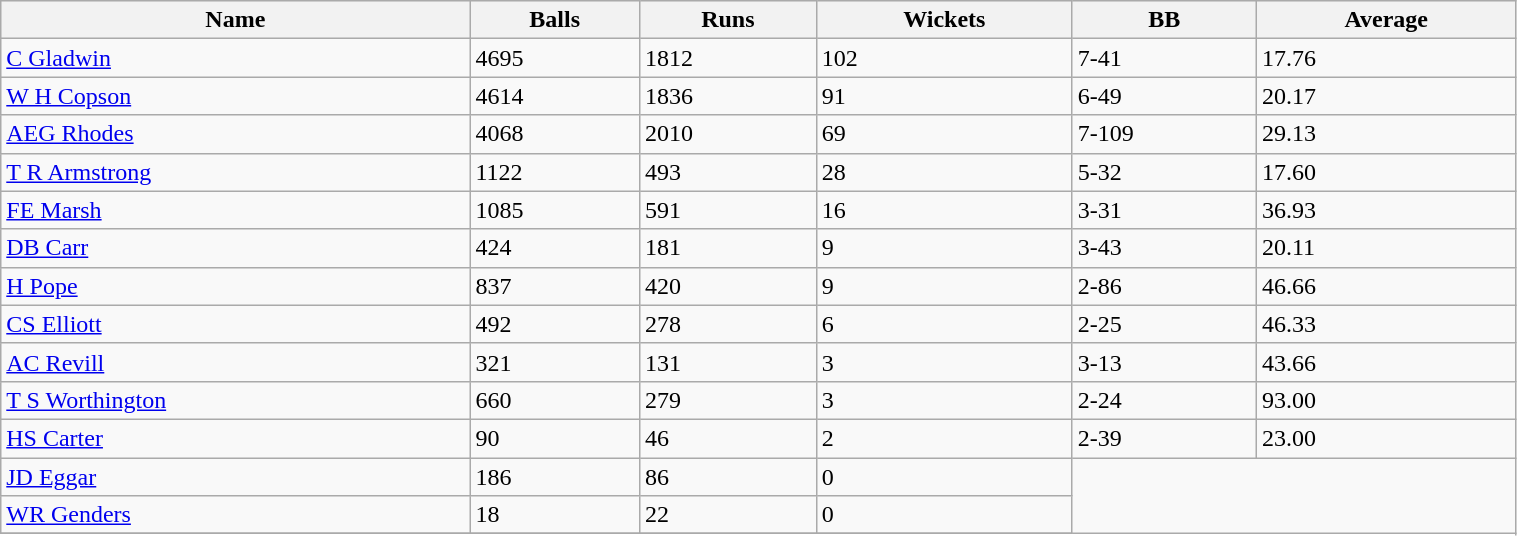<table class="wikitable sortable" width="80%">
<tr bgcolor="#efefef">
<th>Name</th>
<th>Balls</th>
<th>Runs</th>
<th>Wickets</th>
<th>BB</th>
<th>Average</th>
</tr>
<tr>
<td><a href='#'>C Gladwin</a></td>
<td>4695</td>
<td>1812</td>
<td>102</td>
<td>7-41</td>
<td>17.76</td>
</tr>
<tr>
<td><a href='#'>W H Copson</a></td>
<td>4614</td>
<td>1836</td>
<td>91</td>
<td>6-49</td>
<td>20.17</td>
</tr>
<tr>
<td><a href='#'>AEG Rhodes</a></td>
<td>4068</td>
<td>2010</td>
<td>69</td>
<td>7-109</td>
<td>29.13</td>
</tr>
<tr>
<td><a href='#'>T R Armstrong</a></td>
<td>1122</td>
<td>493</td>
<td>28</td>
<td>5-32</td>
<td>17.60</td>
</tr>
<tr>
<td><a href='#'>FE Marsh</a></td>
<td>1085</td>
<td>591</td>
<td>16</td>
<td>3-31</td>
<td>36.93</td>
</tr>
<tr>
<td><a href='#'>DB Carr</a></td>
<td>424</td>
<td>181</td>
<td>9</td>
<td>3-43</td>
<td>20.11</td>
</tr>
<tr>
<td><a href='#'>H Pope</a></td>
<td>837</td>
<td>420</td>
<td>9</td>
<td>2-86</td>
<td>46.66</td>
</tr>
<tr>
<td><a href='#'>CS Elliott</a></td>
<td>492</td>
<td>278</td>
<td>6</td>
<td>2-25</td>
<td>46.33</td>
</tr>
<tr>
<td><a href='#'>AC Revill</a></td>
<td>321</td>
<td>131</td>
<td>3</td>
<td>3-13</td>
<td>43.66</td>
</tr>
<tr>
<td><a href='#'>T S Worthington</a></td>
<td>660</td>
<td>279</td>
<td>3</td>
<td>2-24</td>
<td>93.00</td>
</tr>
<tr>
<td><a href='#'>HS Carter</a></td>
<td>90</td>
<td>46</td>
<td>2</td>
<td>2-39</td>
<td>23.00</td>
</tr>
<tr>
<td><a href='#'>JD Eggar</a></td>
<td>186</td>
<td>86</td>
<td>0</td>
</tr>
<tr>
<td><a href='#'>WR Genders</a></td>
<td>18</td>
<td>22</td>
<td>0</td>
</tr>
<tr>
</tr>
</table>
